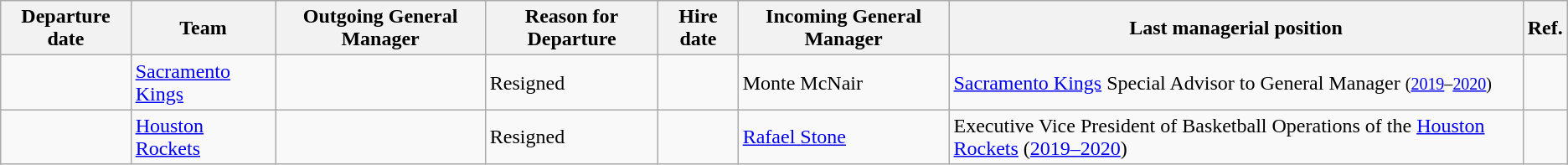<table class="wikitable sortable">
<tr>
<th>Departure date</th>
<th>Team</th>
<th>Outgoing General Manager</th>
<th>Reason for Departure</th>
<th>Hire date</th>
<th>Incoming General Manager</th>
<th class="unsortable">Last managerial position</th>
<th class="unsortable">Ref.</th>
</tr>
<tr>
<td align=center></td>
<td><a href='#'>Sacramento Kings</a></td>
<td></td>
<td>Resigned</td>
<td></td>
<td>Monte McNair</td>
<td><a href='#'>Sacramento Kings</a> Special Advisor to General Manager <small>(<a href='#'>2019</a>–<a href='#'>2020</a>)</small></td>
<td></td>
</tr>
<tr>
<td align="center"></td>
<td><a href='#'>Houston Rockets</a></td>
<td></td>
<td>Resigned</td>
<td></td>
<td><a href='#'>Rafael Stone</a></td>
<td>Executive Vice President of Basketball Operations of the <a href='#'>Houston Rockets</a> (<a href='#'>2019–2020</a>)</td>
<td></td>
</tr>
</table>
